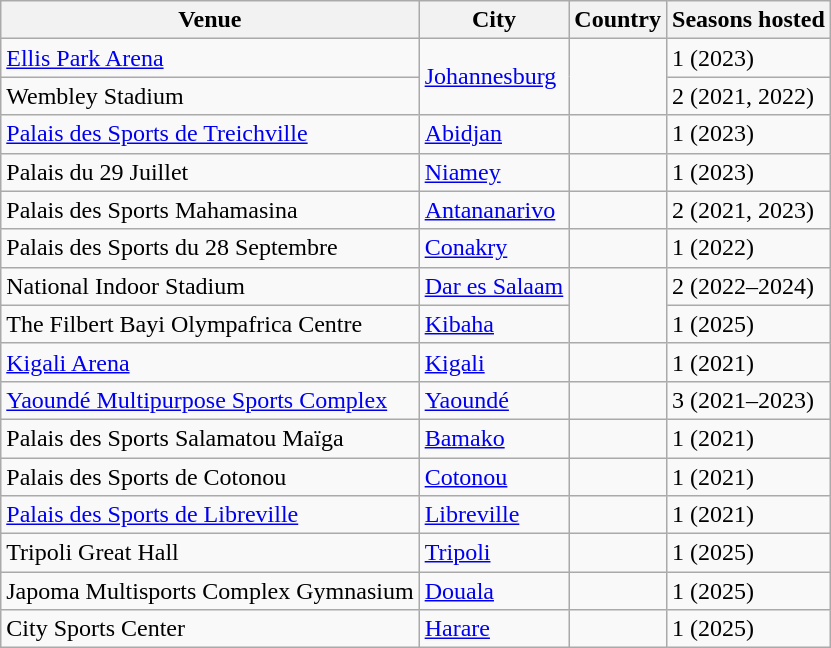<table class="wikitable">
<tr>
<th>Venue</th>
<th>City</th>
<th>Country</th>
<th>Seasons hosted</th>
</tr>
<tr>
<td><a href='#'>Ellis Park Arena</a></td>
<td rowspan="2"><a href='#'>Johannesburg</a></td>
<td rowspan="2"></td>
<td>1 (2023)</td>
</tr>
<tr>
<td>Wembley Stadium</td>
<td>2 (2021, 2022)</td>
</tr>
<tr>
<td><a href='#'>Palais des Sports de Treichville</a></td>
<td><a href='#'>Abidjan</a></td>
<td></td>
<td>1 (2023)</td>
</tr>
<tr>
<td>Palais du 29 Juillet</td>
<td><a href='#'>Niamey</a></td>
<td></td>
<td>1 (2023)</td>
</tr>
<tr>
<td>Palais des Sports Mahamasina</td>
<td><a href='#'>Antananarivo</a></td>
<td></td>
<td>2 (2021, 2023)</td>
</tr>
<tr>
<td>Palais des Sports du 28 Septembre</td>
<td><a href='#'>Conakry</a></td>
<td></td>
<td>1 (2022)</td>
</tr>
<tr>
<td>National Indoor Stadium</td>
<td><a href='#'>Dar es Salaam</a></td>
<td rowspan="2"></td>
<td>2 (2022–2024)</td>
</tr>
<tr>
<td>The Filbert Bayi Olympafrica Centre</td>
<td><a href='#'>Kibaha</a></td>
<td>1 (2025)</td>
</tr>
<tr>
<td><a href='#'>Kigali Arena</a></td>
<td><a href='#'>Kigali</a></td>
<td></td>
<td>1 (2021)</td>
</tr>
<tr>
<td><a href='#'>Yaoundé Multipurpose Sports Complex</a></td>
<td><a href='#'>Yaoundé</a></td>
<td></td>
<td>3 (2021–2023)</td>
</tr>
<tr>
<td>Palais des Sports Salamatou Maïga</td>
<td><a href='#'>Bamako</a></td>
<td></td>
<td>1 (2021)</td>
</tr>
<tr>
<td>Palais des Sports de Cotonou</td>
<td><a href='#'>Cotonou</a></td>
<td></td>
<td>1 (2021)</td>
</tr>
<tr>
<td><a href='#'>Palais des Sports de Libreville</a></td>
<td><a href='#'>Libreville</a></td>
<td></td>
<td>1 (2021)</td>
</tr>
<tr>
<td>Tripoli Great Hall</td>
<td><a href='#'>Tripoli</a></td>
<td></td>
<td>1 (2025)</td>
</tr>
<tr>
<td>Japoma Multisports Complex Gymnasium</td>
<td><a href='#'>Douala</a></td>
<td></td>
<td>1 (2025)</td>
</tr>
<tr>
<td>City Sports Center</td>
<td><a href='#'>Harare</a></td>
<td></td>
<td>1 (2025)</td>
</tr>
</table>
